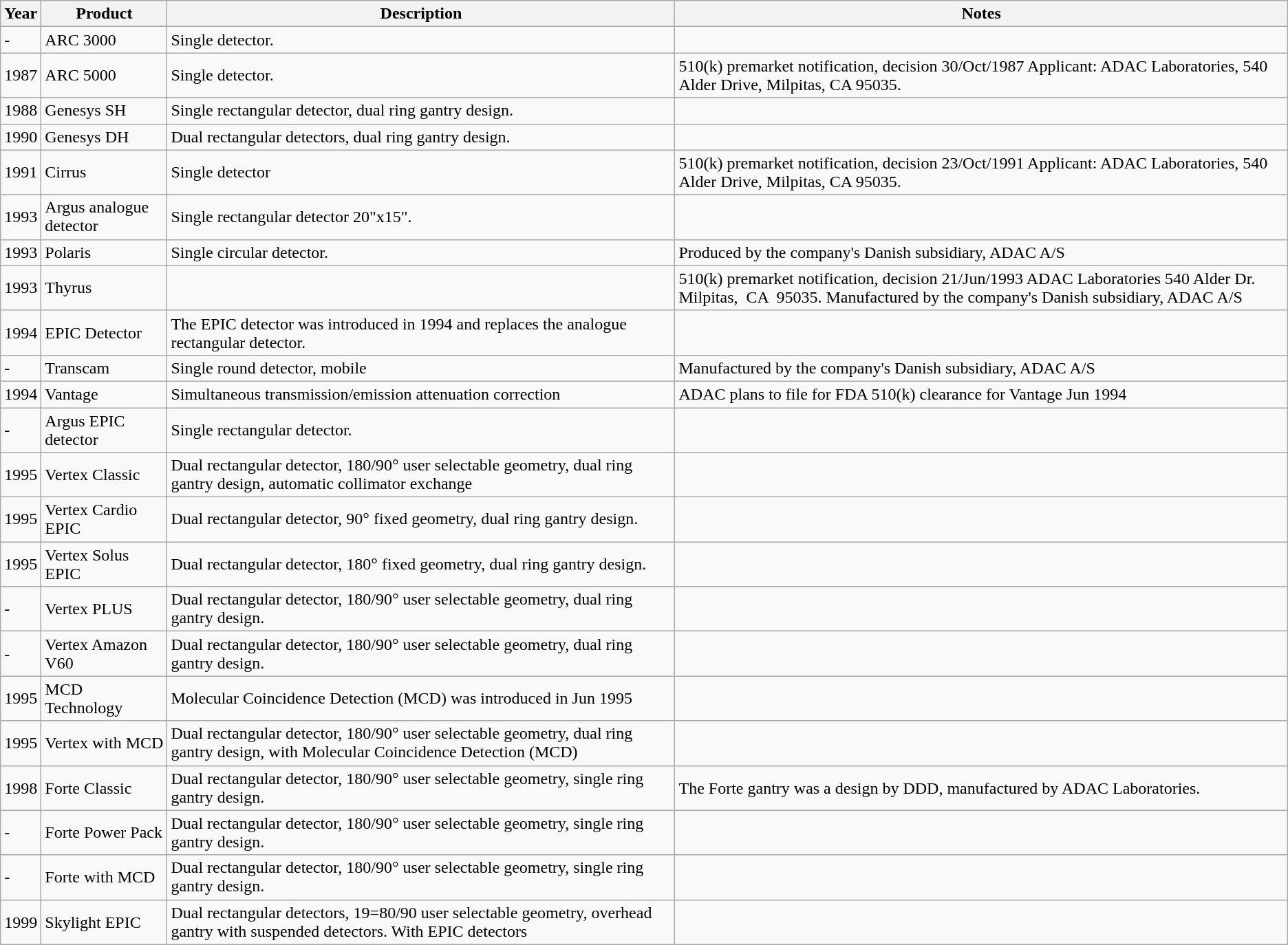<table class="wikitable">
<tr>
<th>Year</th>
<th>Product</th>
<th>Description</th>
<th>Notes</th>
</tr>
<tr>
<td>-</td>
<td>ARC 3000</td>
<td>Single detector.</td>
<td></td>
</tr>
<tr>
<td>1987</td>
<td>ARC 5000</td>
<td>Single detector.</td>
<td>510(k) premarket notification, decision 30/Oct/1987 Applicant: ADAC Laboratories, 540 Alder Drive, Milpitas, CA 95035.</td>
</tr>
<tr>
<td>1988</td>
<td>Genesys SH</td>
<td>Single rectangular detector, dual ring gantry design.</td>
<td></td>
</tr>
<tr>
<td>1990</td>
<td>Genesys DH</td>
<td>Dual rectangular detectors, dual ring gantry design.</td>
<td></td>
</tr>
<tr>
<td>1991</td>
<td>Cirrus</td>
<td>Single detector</td>
<td>510(k) premarket notification, decision 23/Oct/1991 Applicant: ADAC Laboratories, 540 Alder Drive, Milpitas, CA 95035.</td>
</tr>
<tr>
<td>1993</td>
<td>Argus analogue detector</td>
<td>Single rectangular detector 20"x15".</td>
<td></td>
</tr>
<tr>
<td>1993</td>
<td>Polaris</td>
<td>Single circular detector.</td>
<td>Produced by the company's Danish subsidiary, ADAC A/S</td>
</tr>
<tr>
<td>1993</td>
<td>Thyrus</td>
<td></td>
<td>510(k) premarket notification, decision 21/Jun/1993 ADAC Laboratories 540 Alder Dr. Milpitas,  CA  95035. Manufactured by the company's Danish subsidiary, ADAC A/S</td>
</tr>
<tr>
<td>1994</td>
<td>EPIC Detector</td>
<td>The EPIC detector was introduced in 1994 and replaces the analogue rectangular detector.</td>
<td></td>
</tr>
<tr>
<td>-</td>
<td>Transcam</td>
<td>Single round detector, mobile</td>
<td>Manufactured by the company's Danish subsidiary, ADAC A/S</td>
</tr>
<tr>
<td>1994</td>
<td>Vantage</td>
<td>Simultaneous transmission/emission attenuation correction</td>
<td>ADAC plans to file for FDA 510(k) clearance for Vantage Jun 1994</td>
</tr>
<tr>
<td>-</td>
<td>Argus EPIC detector</td>
<td>Single rectangular detector.</td>
<td></td>
</tr>
<tr>
<td>1995</td>
<td>Vertex Classic</td>
<td>Dual rectangular detector, 180/90° user selectable geometry, dual ring gantry design, automatic collimator exchange</td>
<td></td>
</tr>
<tr>
<td>1995</td>
<td>Vertex Cardio EPIC</td>
<td>Dual rectangular detector, 90° fixed geometry, dual ring gantry design.</td>
<td></td>
</tr>
<tr>
<td>1995</td>
<td>Vertex Solus EPIC</td>
<td>Dual rectangular detector, 180° fixed geometry, dual ring gantry design.</td>
<td></td>
</tr>
<tr>
<td>-</td>
<td>Vertex PLUS</td>
<td>Dual rectangular detector, 180/90° user selectable geometry, dual ring gantry design.</td>
<td></td>
</tr>
<tr>
<td>-</td>
<td>Vertex Amazon V60</td>
<td>Dual rectangular detector, 180/90° user selectable geometry, dual ring gantry design.</td>
<td></td>
</tr>
<tr>
<td>1995</td>
<td>MCD Technology</td>
<td>Molecular Coincidence Detection (MCD) was introduced in Jun 1995</td>
<td></td>
</tr>
<tr>
<td>1995</td>
<td>Vertex with MCD</td>
<td>Dual rectangular detector, 180/90° user selectable geometry, dual ring gantry design, with Molecular Coincidence Detection (MCD)</td>
<td></td>
</tr>
<tr>
<td>1998</td>
<td>Forte Classic</td>
<td>Dual rectangular detector, 180/90° user selectable geometry, single ring gantry design.</td>
<td>The Forte gantry was a design by DDD, manufactured by ADAC Laboratories.</td>
</tr>
<tr>
<td>-</td>
<td>Forte Power Pack</td>
<td>Dual rectangular detector, 180/90° user selectable geometry, single ring gantry design.</td>
<td></td>
</tr>
<tr>
<td>-</td>
<td>Forte with MCD</td>
<td>Dual rectangular detector, 180/90° user selectable geometry, single ring gantry design.</td>
<td></td>
</tr>
<tr>
<td>1999</td>
<td>Skylight EPIC</td>
<td>Dual rectangular detectors, 19=80/90 user selectable geometry, overhead gantry with suspended detectors. With EPIC detectors</td>
<td></td>
</tr>
</table>
